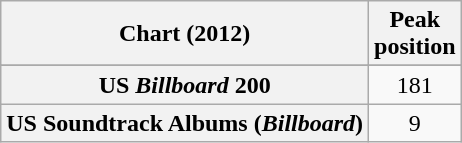<table class="wikitable sortable plainrowheaders" style="text-align:center">
<tr>
<th scope="col">Chart (2012)</th>
<th scope="col">Peak<br>position</th>
</tr>
<tr>
</tr>
<tr>
<th scope="row">US <em>Billboard</em> 200</th>
<td>181</td>
</tr>
<tr>
<th scope="row">US Soundtrack Albums (<em>Billboard</em>)</th>
<td>9</td>
</tr>
</table>
